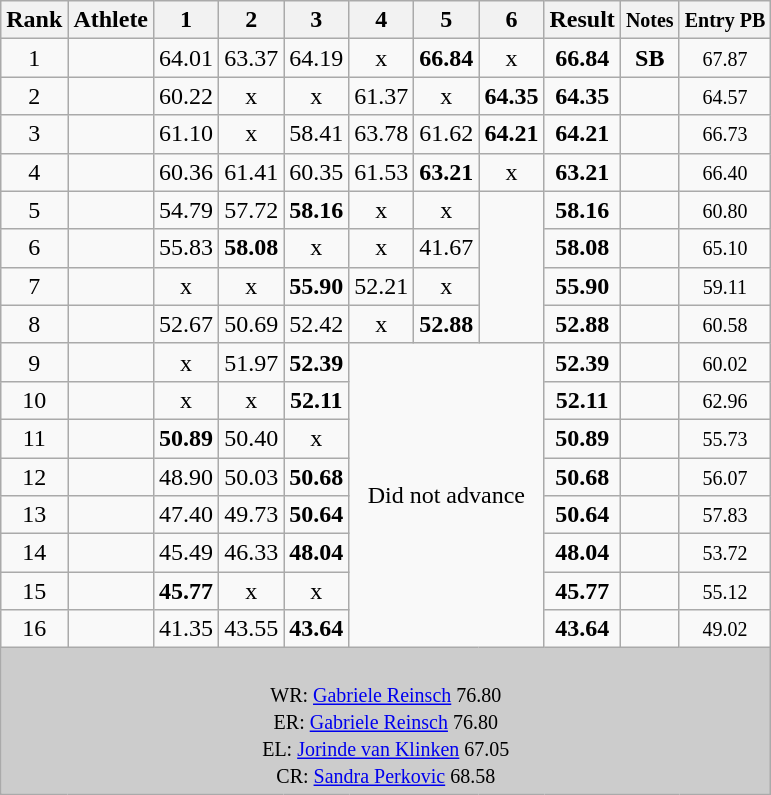<table class="wikitable sortable" style="text-align:center;">
<tr>
<th>Rank</th>
<th>Athlete</th>
<th>1</th>
<th>2</th>
<th>3</th>
<th>4</th>
<th>5</th>
<th>6</th>
<th>Result</th>
<th><small>Notes</small></th>
<th><small>Entry PB</small></th>
</tr>
<tr>
<td>1</td>
<td align=left></td>
<td>64.01</td>
<td>63.37</td>
<td>64.19</td>
<td>x</td>
<td><strong>66.84</strong></td>
<td>x</td>
<td><strong>66.84</strong></td>
<td> <strong>SB</strong></td>
<td><small>67.87</small></td>
</tr>
<tr>
<td>2</td>
<td align=left></td>
<td>60.22</td>
<td>x</td>
<td>x</td>
<td>61.37</td>
<td>x</td>
<td><strong>64.35</strong></td>
<td><strong>64.35</strong></td>
<td></td>
<td><small>64.57</small></td>
</tr>
<tr>
<td>3</td>
<td align=left></td>
<td>61.10</td>
<td>x</td>
<td>58.41</td>
<td>63.78</td>
<td>61.62</td>
<td><strong>64.21</strong></td>
<td><strong>64.21</strong></td>
<td></td>
<td><small>66.73</small></td>
</tr>
<tr>
<td>4</td>
<td align=left></td>
<td>60.36</td>
<td>61.41</td>
<td>60.35</td>
<td>61.53</td>
<td><strong>63.21</strong></td>
<td>x</td>
<td><strong>63.21</strong></td>
<td></td>
<td><small>66.40</small></td>
</tr>
<tr>
<td>5</td>
<td align=left></td>
<td>54.79</td>
<td>57.72</td>
<td><strong>58.16</strong></td>
<td>x</td>
<td>x</td>
<td rowspan=4></td>
<td><strong>58.16</strong></td>
<td></td>
<td><small>60.80</small></td>
</tr>
<tr>
<td>6</td>
<td align=left></td>
<td>55.83</td>
<td><strong>58.08</strong></td>
<td>x</td>
<td>x</td>
<td>41.67</td>
<td><strong>58.08</strong></td>
<td></td>
<td><small>65.10</small></td>
</tr>
<tr>
<td>7</td>
<td align=left></td>
<td>x</td>
<td>x</td>
<td><strong>55.90</strong></td>
<td>52.21</td>
<td>x</td>
<td><strong>55.90</strong></td>
<td></td>
<td><small>59.11</small></td>
</tr>
<tr>
<td>8</td>
<td align=left></td>
<td>52.67</td>
<td>50.69</td>
<td>52.42</td>
<td>x</td>
<td><strong>52.88</strong></td>
<td><strong>52.88</strong></td>
<td></td>
<td><small>60.58</small></td>
</tr>
<tr>
<td>9</td>
<td align=left></td>
<td>x</td>
<td>51.97</td>
<td><strong>52.39</strong></td>
<td rowspan=8 colspan=3>Did not advance</td>
<td><strong>52.39</strong></td>
<td></td>
<td><small>60.02</small></td>
</tr>
<tr>
<td>10</td>
<td align=left></td>
<td>x</td>
<td>x</td>
<td><strong>52.11</strong></td>
<td><strong>52.11</strong></td>
<td></td>
<td><small>62.96</small></td>
</tr>
<tr>
<td>11</td>
<td align=left></td>
<td><strong>50.89</strong></td>
<td>50.40</td>
<td>x</td>
<td><strong>50.89</strong></td>
<td></td>
<td><small>55.73</small></td>
</tr>
<tr>
<td>12</td>
<td align=left></td>
<td>48.90</td>
<td>50.03</td>
<td><strong>50.68</strong></td>
<td><strong>50.68</strong></td>
<td></td>
<td><small>56.07</small></td>
</tr>
<tr>
<td>13</td>
<td align=left></td>
<td>47.40</td>
<td>49.73</td>
<td><strong>50.64</strong></td>
<td><strong>50.64</strong></td>
<td></td>
<td><small>57.83</small></td>
</tr>
<tr>
<td>14</td>
<td align=left></td>
<td>45.49</td>
<td>46.33</td>
<td><strong>48.04</strong></td>
<td><strong>48.04</strong></td>
<td></td>
<td><small>53.72</small></td>
</tr>
<tr>
<td>15</td>
<td align=left></td>
<td><strong>45.77</strong></td>
<td>x</td>
<td>x</td>
<td><strong>45.77</strong></td>
<td></td>
<td><small>55.12</small></td>
</tr>
<tr>
<td>16</td>
<td align=left></td>
<td>41.35</td>
<td>43.55</td>
<td><strong>43.64</strong></td>
<td><strong>43.64</strong></td>
<td></td>
<td><small>49.02</small></td>
</tr>
<tr>
<td colspan="11" bgcolor="#cccccc"><br>
<small>WR:  <a href='#'>Gabriele Reinsch</a> 76.80<br>ER:  <a href='#'>Gabriele Reinsch</a> 76.80<br></small>
<small>EL:   <a href='#'>Jorinde van Klinken</a> 67.05<br>CR:  <a href='#'>Sandra Perkovic</a> 68.58</small></td>
</tr>
</table>
